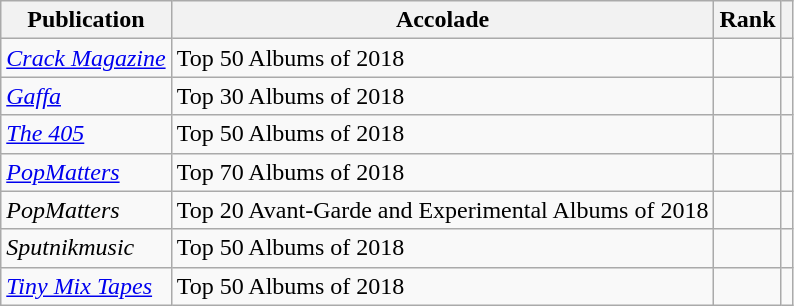<table class="sortable wikitable">
<tr>
<th>Publication</th>
<th>Accolade</th>
<th>Rank</th>
<th class="unsortable"></th>
</tr>
<tr>
<td><em><a href='#'>Crack Magazine</a></em></td>
<td>Top 50 Albums of 2018</td>
<td></td>
<td></td>
</tr>
<tr>
<td><em><a href='#'>Gaffa</a></em></td>
<td>Top 30 Albums of 2018</td>
<td></td>
<td></td>
</tr>
<tr>
<td><em><a href='#'>The 405</a></em></td>
<td>Top 50 Albums of 2018</td>
<td></td>
<td></td>
</tr>
<tr>
<td><em><a href='#'>PopMatters</a></em></td>
<td>Top 70 Albums of 2018</td>
<td></td>
<td></td>
</tr>
<tr>
<td><em>PopMatters</em></td>
<td>Top 20 Avant-Garde and Experimental Albums of 2018</td>
<td></td>
<td></td>
</tr>
<tr>
<td><em>Sputnikmusic</em></td>
<td>Top 50 Albums of 2018</td>
<td></td>
<td></td>
</tr>
<tr>
<td><em><a href='#'>Tiny Mix Tapes</a></em></td>
<td>Top 50 Albums of 2018</td>
<td></td>
<td></td>
</tr>
</table>
